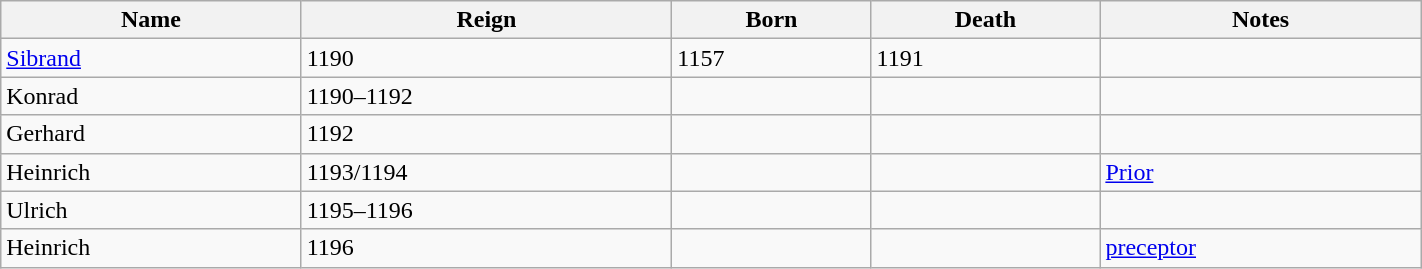<table class="wikitable sortable" width="75%">
<tr>
<th>Name</th>
<th>Reign</th>
<th>Born</th>
<th>Death</th>
<th>Notes</th>
</tr>
<tr>
<td><a href='#'>Sibrand</a></td>
<td>1190</td>
<td>1157</td>
<td>1191</td>
<td></td>
</tr>
<tr>
<td>Konrad</td>
<td>1190–1192</td>
<td></td>
<td></td>
<td></td>
</tr>
<tr>
<td>Gerhard</td>
<td>1192</td>
<td></td>
<td></td>
<td></td>
</tr>
<tr>
<td>Heinrich</td>
<td>1193/1194</td>
<td></td>
<td></td>
<td><a href='#'>Prior</a></td>
</tr>
<tr>
<td>Ulrich</td>
<td>1195–1196</td>
<td></td>
<td></td>
<td></td>
</tr>
<tr>
<td>Heinrich</td>
<td>1196</td>
<td></td>
<td></td>
<td><a href='#'>preceptor</a></td>
</tr>
</table>
